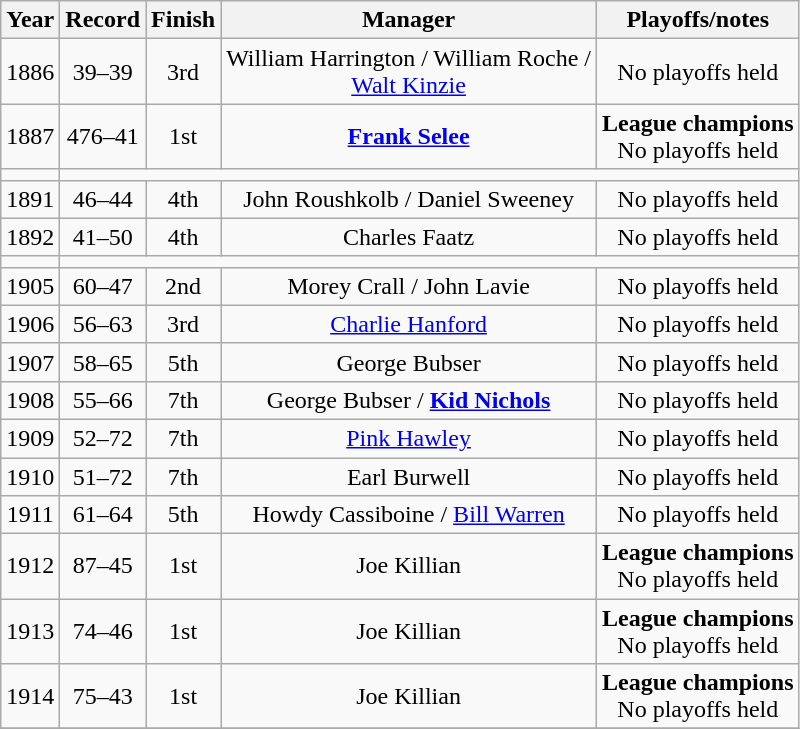<table class="wikitable">
<tr>
<th>Year</th>
<th>Record</th>
<th>Finish</th>
<th>Manager</th>
<th>Playoffs/notes</th>
</tr>
<tr align=center>
<td>1886</td>
<td>39–39</td>
<td>3rd</td>
<td>William Harrington / William Roche /<br> <a href='#'>Walt Kinzie</a></td>
<td>No playoffs held</td>
</tr>
<tr align=center>
<td>1887</td>
<td>476–41</td>
<td>1st</td>
<td><strong><a href='#'>Frank Selee</a></strong></td>
<td><strong>League champions</strong><br>No playoffs held</td>
</tr>
<tr align=center>
<td></td>
</tr>
<tr align=center>
<td>1891</td>
<td>46–44</td>
<td>4th</td>
<td>John Roushkolb / Daniel Sweeney</td>
<td>No playoffs held</td>
</tr>
<tr align=center>
<td>1892</td>
<td>41–50</td>
<td>4th</td>
<td>Charles Faatz</td>
<td>No playoffs held</td>
</tr>
<tr align=center>
<td></td>
</tr>
<tr align=center>
<td>1905</td>
<td>60–47</td>
<td>2nd</td>
<td>Morey Crall / John Lavie</td>
<td>No playoffs held</td>
</tr>
<tr align=center>
<td>1906</td>
<td>56–63</td>
<td>3rd</td>
<td><a href='#'>Charlie Hanford</a></td>
<td>No playoffs held</td>
</tr>
<tr align=center>
<td>1907</td>
<td>58–65</td>
<td>5th</td>
<td>George Bubser</td>
<td>No playoffs held</td>
</tr>
<tr align=center>
<td>1908</td>
<td>55–66</td>
<td>7th</td>
<td>George Bubser / <strong><a href='#'>Kid Nichols</a></strong></td>
<td>No playoffs held</td>
</tr>
<tr align=center>
<td>1909</td>
<td>52–72</td>
<td>7th</td>
<td><a href='#'>Pink Hawley</a></td>
<td>No playoffs held</td>
</tr>
<tr align=center>
<td>1910</td>
<td>51–72</td>
<td>7th</td>
<td>Earl Burwell</td>
<td>No playoffs held</td>
</tr>
<tr align=center>
<td>1911</td>
<td>61–64</td>
<td>5th</td>
<td>Howdy Cassiboine / <a href='#'>Bill Warren</a></td>
<td>No playoffs held</td>
</tr>
<tr align=center>
<td>1912</td>
<td>87–45</td>
<td>1st</td>
<td>Joe Killian</td>
<td><strong>League champions</strong><br>No playoffs held</td>
</tr>
<tr align=center>
<td>1913</td>
<td>74–46</td>
<td>1st</td>
<td>Joe Killian</td>
<td><strong>League champions</strong><br>No playoffs held</td>
</tr>
<tr align=center>
<td>1914</td>
<td>75–43</td>
<td>1st</td>
<td>Joe Killian</td>
<td><strong>League champions</strong><br>No playoffs held</td>
</tr>
<tr align=center>
</tr>
</table>
